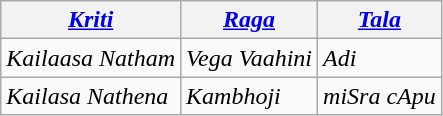<table class="wikitable">
<tr>
<th><em><a href='#'>Kriti</a></em></th>
<th><em><a href='#'>Raga</a></em></th>
<th><em><a href='#'>Tala</a></em></th>
</tr>
<tr>
<td><em>Kailaasa Natham</em></td>
<td><em>Vega Vaahini</em></td>
<td><em>Adi</em></td>
</tr>
<tr>
<td><em>Kailasa Nathena</em></td>
<td><em>Kambhoji</em></td>
<td><em>miSra cApu</em></td>
</tr>
</table>
